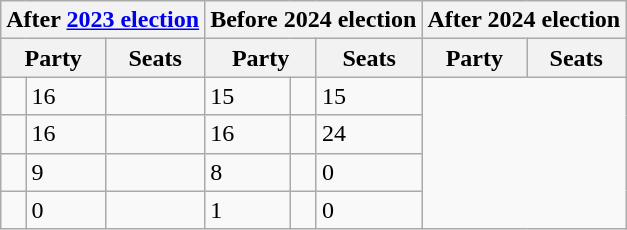<table class="wikitable">
<tr>
<th colspan="3">After <a href='#'>2023 election</a></th>
<th colspan="3">Before 2024 election</th>
<th colspan="3">After 2024 election</th>
</tr>
<tr>
<th colspan="2">Party</th>
<th>Seats</th>
<th colspan="2">Party</th>
<th>Seats</th>
<th colspan="2">Party</th>
<th>Seats</th>
</tr>
<tr>
<td></td>
<td>16</td>
<td></td>
<td>15</td>
<td></td>
<td>15</td>
</tr>
<tr>
<td></td>
<td>16</td>
<td></td>
<td>16</td>
<td></td>
<td>24</td>
</tr>
<tr>
<td></td>
<td>9</td>
<td></td>
<td>8</td>
<td></td>
<td>0</td>
</tr>
<tr>
<td></td>
<td>0</td>
<td></td>
<td>1</td>
<td></td>
<td>0</td>
</tr>
</table>
